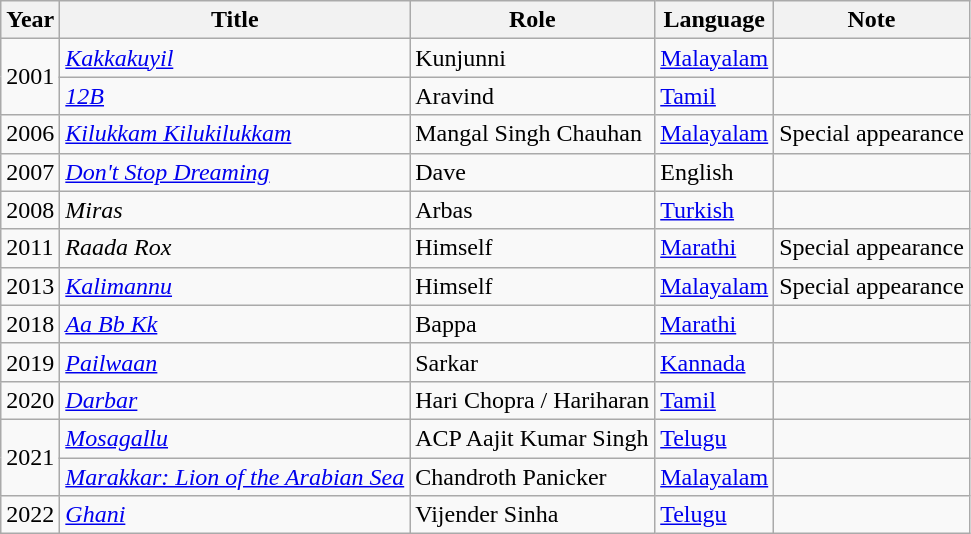<table class="wikitable sortable">
<tr>
<th scope="col">Year</th>
<th scope="col">Title</th>
<th scope="col">Role</th>
<th scope="col">Language</th>
<th class="unsortable" scope="col">Note</th>
</tr>
<tr>
<td rowspan="2">2001</td>
<td><em><a href='#'>Kakkakuyil</a></em></td>
<td>Kunjunni</td>
<td><a href='#'>Malayalam</a></td>
<td></td>
</tr>
<tr>
<td><em><a href='#'>12B</a></em></td>
<td>Aravind</td>
<td><a href='#'>Tamil</a></td>
<td></td>
</tr>
<tr>
<td>2006</td>
<td><em><a href='#'>Kilukkam Kilukilukkam</a></em></td>
<td>Mangal Singh Chauhan</td>
<td><a href='#'>Malayalam</a></td>
<td>Special appearance</td>
</tr>
<tr>
<td>2007</td>
<td><em><a href='#'>Don't Stop Dreaming</a></em></td>
<td>Dave</td>
<td>English</td>
<td></td>
</tr>
<tr>
<td>2008</td>
<td><em>Miras</em></td>
<td>Arbas</td>
<td><a href='#'>Turkish</a></td>
<td></td>
</tr>
<tr>
<td>2011</td>
<td><em>Raada Rox</em></td>
<td>Himself</td>
<td><a href='#'>Marathi</a></td>
<td>Special appearance</td>
</tr>
<tr>
<td>2013</td>
<td><em><a href='#'>Kalimannu</a></em></td>
<td>Himself</td>
<td><a href='#'>Malayalam</a></td>
<td>Special appearance</td>
</tr>
<tr>
<td>2018</td>
<td><em><a href='#'>Aa Bb Kk</a></em></td>
<td>Bappa</td>
<td><a href='#'>Marathi</a></td>
<td></td>
</tr>
<tr>
<td>2019</td>
<td><em><a href='#'>Pailwaan</a></em></td>
<td>Sarkar</td>
<td><a href='#'>Kannada</a></td>
<td></td>
</tr>
<tr>
<td>2020</td>
<td><em><a href='#'>Darbar</a></em></td>
<td>Hari Chopra / Hariharan</td>
<td><a href='#'>Tamil</a></td>
<td></td>
</tr>
<tr>
<td rowspan="2">2021</td>
<td><em><a href='#'>Mosagallu</a></em></td>
<td>ACP Aajit Kumar Singh</td>
<td><a href='#'>Telugu</a></td>
<td></td>
</tr>
<tr>
<td><em><a href='#'>Marakkar: Lion of the Arabian Sea</a></em></td>
<td>Chandroth Panicker</td>
<td><a href='#'>Malayalam</a></td>
<td></td>
</tr>
<tr>
<td>2022</td>
<td><em><a href='#'>Ghani</a></em></td>
<td>Vijender Sinha</td>
<td><a href='#'>Telugu</a></td>
<td></td>
</tr>
</table>
